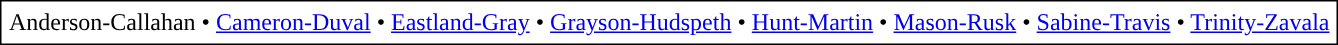<table border="1" cellspacing="0" cellpadding="5" align="center" rules="all" style="margin:1em 1em 1em 0; border-collapse:collapse;">
<tr>
<td>Anderson-Callahan • <a href='#'>Cameron-Duval</a> • <a href='#'>Eastland-Gray</a> • <a href='#'>Grayson-Hudspeth</a> • <a href='#'>Hunt-Martin</a> • <a href='#'>Mason-Rusk</a> • <a href='#'>Sabine-Travis</a> • <a href='#'>Trinity-Zavala</a></td>
</tr>
</table>
